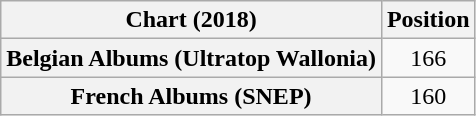<table class="wikitable plainrowheaders" style="text-align:center">
<tr>
<th scope="col">Chart (2018)</th>
<th scope="col">Position</th>
</tr>
<tr>
<th scope="row">Belgian Albums (Ultratop Wallonia)</th>
<td>166</td>
</tr>
<tr>
<th scope="row">French Albums (SNEP)</th>
<td>160</td>
</tr>
</table>
